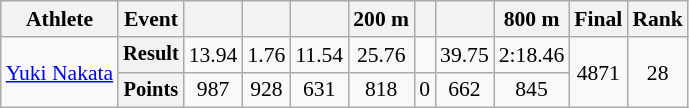<table class="wikitable" style="font-size:90%">
<tr>
<th>Athlete</th>
<th>Event</th>
<th></th>
<th></th>
<th></th>
<th>200 m</th>
<th></th>
<th></th>
<th>800 m</th>
<th>Final</th>
<th>Rank</th>
</tr>
<tr align=center>
<td align=left rowspan=2><a href='#'>Yuki Nakata</a></td>
<th style="font-size:95%">Result</th>
<td>13.94</td>
<td>1.76</td>
<td>11.54</td>
<td>25.76</td>
<td></td>
<td>39.75</td>
<td>2:18.46</td>
<td rowspan=2>4871</td>
<td rowspan=2>28</td>
</tr>
<tr align=center>
<th style="font-size:95%">Points</th>
<td>987</td>
<td>928</td>
<td>631</td>
<td>818</td>
<td>0</td>
<td>662</td>
<td>845</td>
</tr>
</table>
